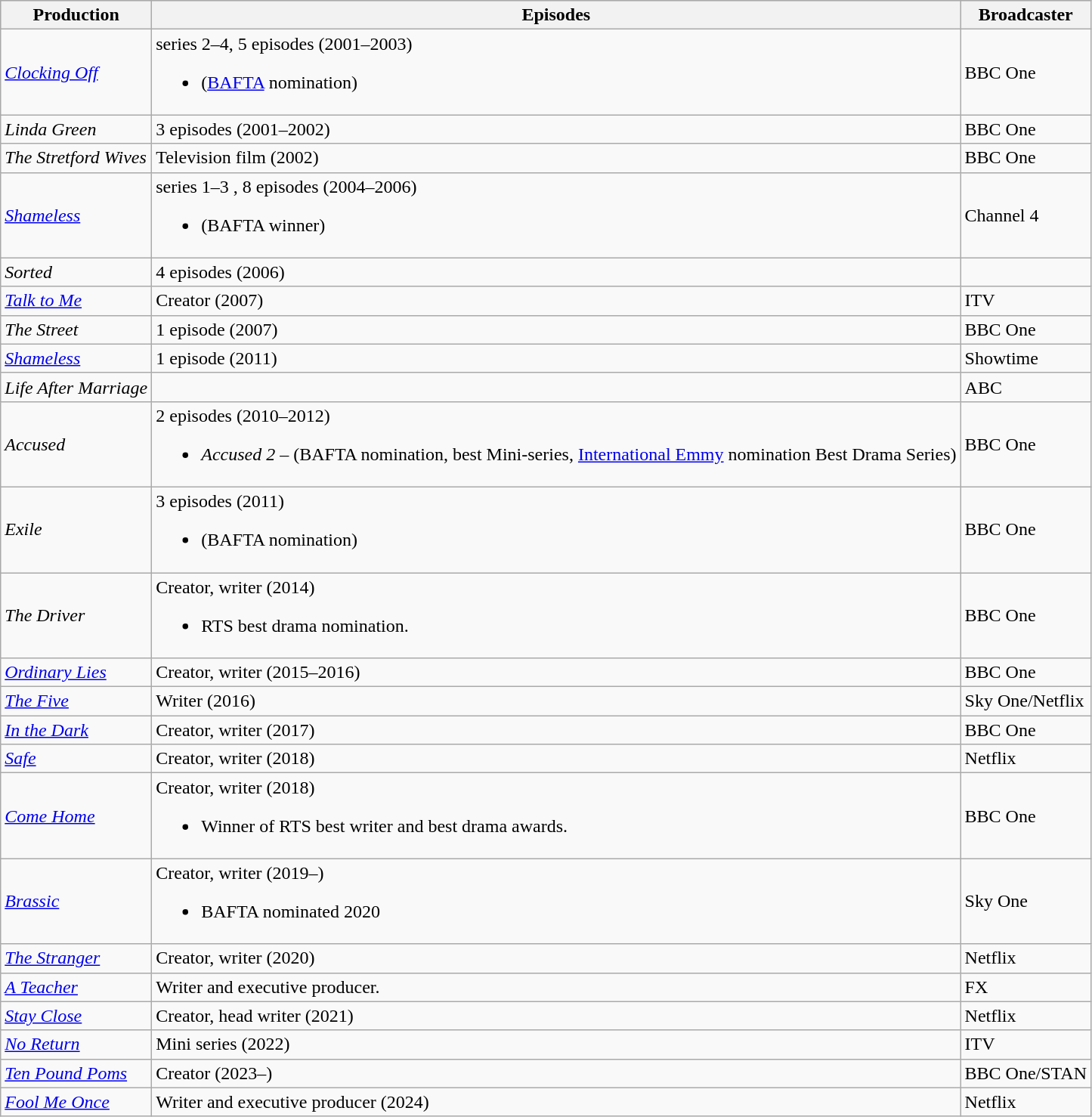<table class="wikitable sortable">
<tr style="background:#ccc; text-align:center;">
<th>Production</th>
<th>Episodes</th>
<th>Broadcaster</th>
</tr>
<tr>
<td><em><a href='#'>Clocking Off</a></em></td>
<td>series 2–4, 5 episodes (2001–2003)<br><ul><li>(<a href='#'>BAFTA</a> nomination)</li></ul></td>
<td>BBC One</td>
</tr>
<tr>
<td><em>Linda Green</em></td>
<td>3 episodes (2001–2002)</td>
<td>BBC One</td>
</tr>
<tr>
<td><em>The Stretford Wives</em></td>
<td>Television film (2002)</td>
<td>BBC One</td>
</tr>
<tr>
<td><em><a href='#'>Shameless</a></em></td>
<td>series 1–3 , 8 episodes (2004–2006)<br><ul><li>(BAFTA winner)</li></ul></td>
<td>Channel 4</td>
</tr>
<tr>
<td><em>Sorted</em></td>
<td>4 episodes (2006)</td>
<td></td>
</tr>
<tr>
<td><em><a href='#'>Talk to Me</a></em></td>
<td>Creator (2007)</td>
<td>ITV</td>
</tr>
<tr>
<td><em>The Street</em></td>
<td>1 episode (2007)</td>
<td>BBC One</td>
</tr>
<tr>
<td><em><a href='#'>Shameless</a></em></td>
<td>1 episode (2011)</td>
<td>Showtime</td>
</tr>
<tr>
<td><em>Life After Marriage</em></td>
<td></td>
<td>ABC</td>
</tr>
<tr>
<td><em>Accused</em></td>
<td>2 episodes (2010–2012)<br><ul><li><em>Accused 2</em> – (BAFTA nomination, best Mini-series, <a href='#'>International Emmy</a> nomination Best Drama Series)</li></ul></td>
<td>BBC One</td>
</tr>
<tr>
<td><em>Exile</em></td>
<td>3 episodes  (2011)<br><ul><li>(BAFTA nomination)</li></ul></td>
<td>BBC One</td>
</tr>
<tr>
<td><em>The Driver</em></td>
<td>Creator, writer (2014)<br><ul><li>RTS best drama nomination.</li></ul></td>
<td>BBC One</td>
</tr>
<tr>
<td><em><a href='#'>Ordinary Lies</a></em></td>
<td>Creator, writer (2015–2016)</td>
<td>BBC One</td>
</tr>
<tr>
<td><em><a href='#'>The Five</a></em></td>
<td>Writer (2016)</td>
<td>Sky One/Netflix</td>
</tr>
<tr>
<td><em><a href='#'>In the Dark</a></em></td>
<td>Creator, writer (2017)</td>
<td>BBC One</td>
</tr>
<tr>
<td><em><a href='#'>Safe</a></em></td>
<td>Creator, writer (2018)</td>
<td>Netflix</td>
</tr>
<tr>
<td><em><a href='#'>Come Home</a></em></td>
<td>Creator, writer (2018)<br><ul><li>Winner of RTS best writer and best drama awards.</li></ul></td>
<td>BBC One</td>
</tr>
<tr>
<td><em><a href='#'>Brassic</a></em></td>
<td>Creator, writer (2019–)<br><ul><li>BAFTA nominated 2020</li></ul></td>
<td>Sky One</td>
</tr>
<tr>
<td><em><a href='#'>The Stranger</a></em></td>
<td>Creator, writer (2020)</td>
<td>Netflix</td>
</tr>
<tr>
<td><em><a href='#'>A Teacher</a></em></td>
<td>Writer and executive producer.</td>
<td>FX</td>
</tr>
<tr>
<td><em><a href='#'>Stay Close</a></em></td>
<td>Creator, head writer (2021)</td>
<td>Netflix</td>
</tr>
<tr>
<td><em><a href='#'>No Return</a></em></td>
<td>Mini series (2022)</td>
<td>ITV</td>
</tr>
<tr>
<td><em><a href='#'>Ten Pound Poms</a></em></td>
<td>Creator (2023–)</td>
<td>BBC One/STAN</td>
</tr>
<tr>
<td><em><a href='#'>Fool Me Once</a></em></td>
<td>Writer and executive producer (2024)</td>
<td>Netflix</td>
</tr>
</table>
